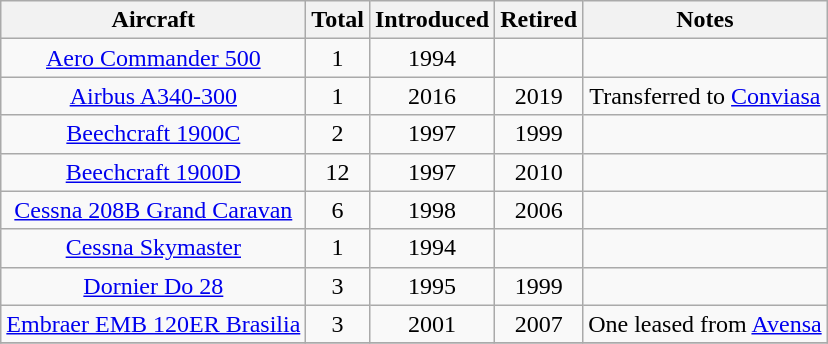<table class="wikitable" style="margin:0.5em auto; text-align:center">
<tr>
<th>Aircraft</th>
<th>Total</th>
<th>Introduced</th>
<th>Retired</th>
<th>Notes</th>
</tr>
<tr>
<td><a href='#'>Aero Commander 500</a></td>
<td>1</td>
<td>1994</td>
<td></td>
<td></td>
</tr>
<tr>
<td><a href='#'>Airbus A340-300</a></td>
<td>1</td>
<td>2016</td>
<td>2019</td>
<td>Transferred to <a href='#'>Conviasa</a></td>
</tr>
<tr>
<td><a href='#'>Beechcraft 1900C</a></td>
<td>2</td>
<td>1997</td>
<td>1999</td>
<td></td>
</tr>
<tr>
<td><a href='#'>Beechcraft 1900D</a></td>
<td>12</td>
<td>1997</td>
<td>2010</td>
<td></td>
</tr>
<tr>
<td><a href='#'>Cessna 208B Grand Caravan</a></td>
<td>6</td>
<td>1998</td>
<td>2006</td>
<td></td>
</tr>
<tr>
<td><a href='#'>Cessna Skymaster</a></td>
<td>1</td>
<td>1994</td>
<td></td>
<td></td>
</tr>
<tr>
<td><a href='#'>Dornier Do 28</a></td>
<td>3</td>
<td>1995</td>
<td>1999</td>
<td></td>
</tr>
<tr>
<td><a href='#'>Embraer EMB 120ER Brasilia</a></td>
<td>3</td>
<td>2001</td>
<td>2007</td>
<td>One leased from <a href='#'>Avensa</a></td>
</tr>
<tr>
</tr>
</table>
